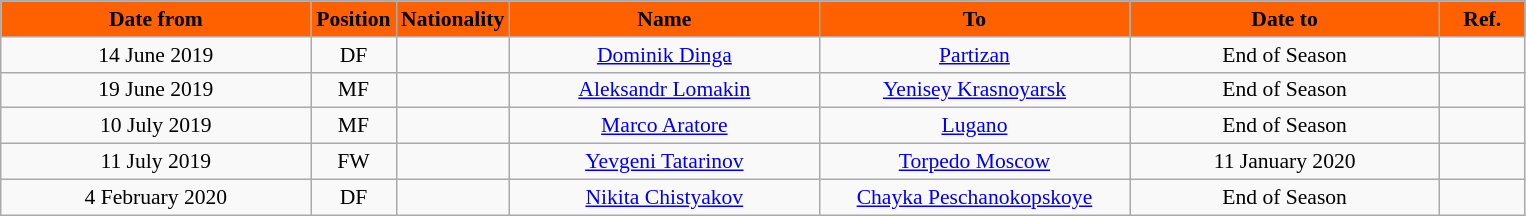<table class="wikitable" style="text-align:center; font-size:90%; ">
<tr>
<th style="background:#FF6000; color:black; width:200px;">Date from</th>
<th style="background:#FF6000; color:black; width:50px;">Position</th>
<th style="background:#FF6000; color:black; width:50px;">Nationality</th>
<th style="background:#FF6000; color:black; width:200px;">Name</th>
<th style="background:#FF6000; color:black; width:200px;">To</th>
<th style="background:#FF6000; color:black; width:200px;">Date to</th>
<th style="background:#FF6000; color:black; width:50px;">Ref.</th>
</tr>
<tr>
<td>14 June 2019</td>
<td>DF</td>
<td></td>
<td><a href='#'>Dominik Dinga</a></td>
<td><a href='#'>Partizan</a></td>
<td>End of Season</td>
<td></td>
</tr>
<tr>
<td>19 June 2019</td>
<td>MF</td>
<td></td>
<td><a href='#'>Aleksandr Lomakin</a></td>
<td><a href='#'>Yenisey Krasnoyarsk</a></td>
<td>End of Season</td>
<td></td>
</tr>
<tr>
<td>10 July 2019</td>
<td>MF</td>
<td></td>
<td><a href='#'>Marco Aratore</a></td>
<td><a href='#'>Lugano</a></td>
<td>End of Season</td>
<td></td>
</tr>
<tr>
<td>11 July 2019</td>
<td>FW</td>
<td></td>
<td><a href='#'>Yevgeni Tatarinov</a></td>
<td><a href='#'>Torpedo Moscow</a></td>
<td>11 January 2020</td>
<td></td>
</tr>
<tr>
<td>4 February 2020</td>
<td>DF</td>
<td></td>
<td><a href='#'>Nikita Chistyakov</a></td>
<td><a href='#'>Chayka Peschanokopskoye</a></td>
<td>End of Season</td>
<td></td>
</tr>
</table>
